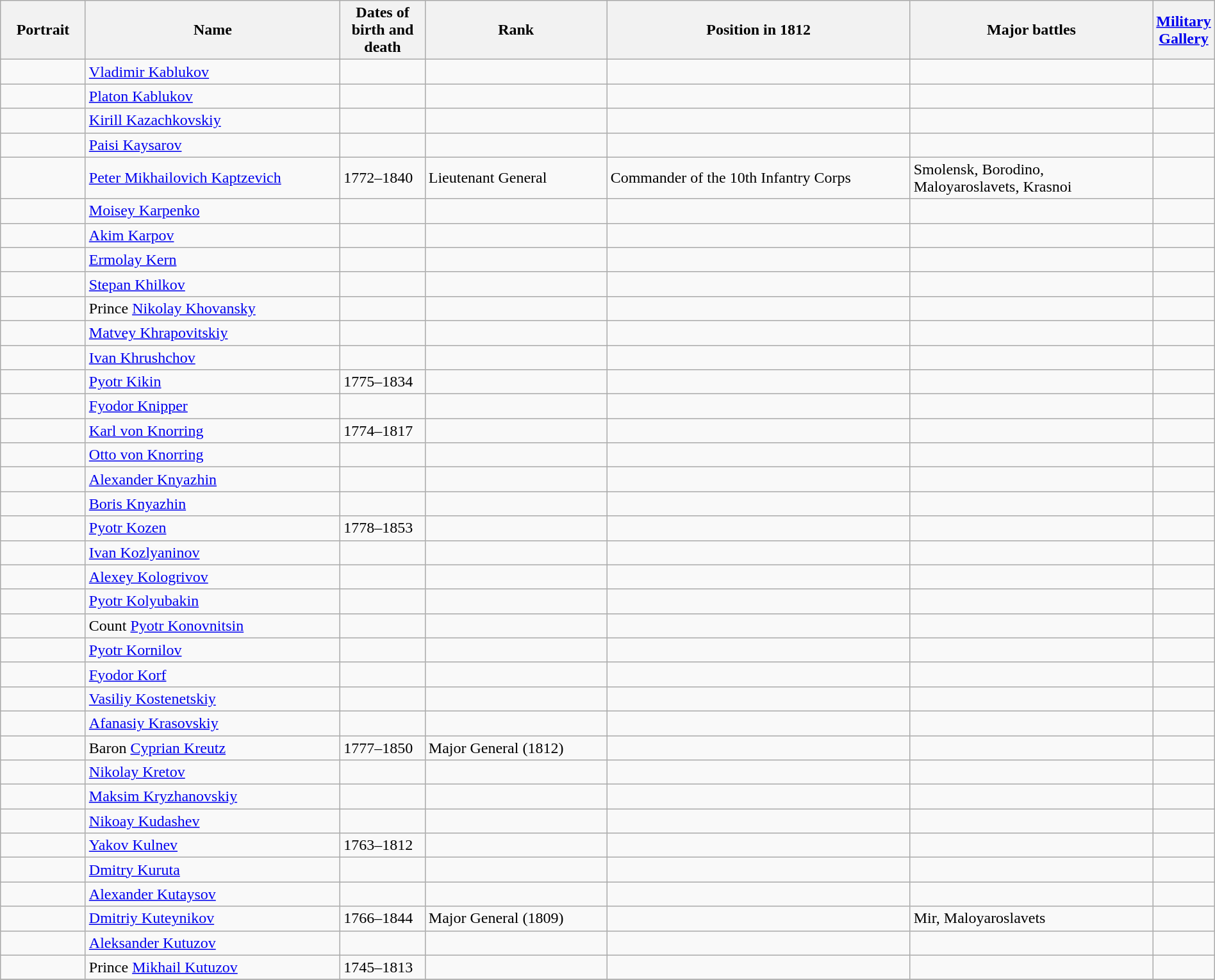<table width=100% class="wikitable">
<tr>
<th width=7%>Portrait</th>
<th width=21%>Name</th>
<th width=7%>Dates of birth and death</th>
<th width=15%>Rank</th>
<th width=25%>Position in 1812</th>
<th width=20%>Major battles</th>
<th width=5%><a href='#'>Military Gallery</a></th>
</tr>
<tr>
<td></td>
<td><a href='#'>Vladimir Kablukov</a></td>
<td></td>
<td></td>
<td></td>
<td></td>
<td></td>
</tr>
<tr>
<td></td>
<td><a href='#'>Platon Kablukov</a></td>
<td></td>
<td></td>
<td></td>
<td></td>
<td></td>
</tr>
<tr>
<td></td>
<td><a href='#'>Kirill Kazachkovskiy</a></td>
<td></td>
<td></td>
<td></td>
<td></td>
<td></td>
</tr>
<tr>
<td></td>
<td><a href='#'>Paisi Kaysarov</a></td>
<td></td>
<td></td>
<td></td>
<td></td>
<td></td>
</tr>
<tr>
<td></td>
<td><a href='#'>Peter Mikhailovich Kaptzevich</a></td>
<td>1772–1840</td>
<td>Lieutenant General</td>
<td>Commander of the 10th Infantry Corps</td>
<td>Smolensk, Borodino, Maloyaroslavets, Krasnoi</td>
<td></td>
</tr>
<tr>
<td></td>
<td><a href='#'>Moisey Karpenko</a></td>
<td></td>
<td></td>
<td></td>
<td></td>
<td></td>
</tr>
<tr>
<td></td>
<td><a href='#'>Akim Karpov</a></td>
<td></td>
<td></td>
<td></td>
<td></td>
<td></td>
</tr>
<tr>
<td></td>
<td><a href='#'>Ermolay Kern</a></td>
<td></td>
<td></td>
<td></td>
<td></td>
<td></td>
</tr>
<tr>
<td></td>
<td><a href='#'>Stepan Khilkov</a></td>
<td></td>
<td></td>
<td></td>
<td></td>
<td></td>
</tr>
<tr>
<td></td>
<td>Prince <a href='#'>Nikolay Khovansky</a></td>
<td></td>
<td></td>
<td></td>
<td></td>
<td></td>
</tr>
<tr>
<td></td>
<td><a href='#'>Matvey Khrapovitskiy</a></td>
<td></td>
<td></td>
<td></td>
<td></td>
<td></td>
</tr>
<tr>
<td></td>
<td><a href='#'>Ivan Khrushchov</a></td>
<td></td>
<td></td>
<td></td>
<td></td>
<td></td>
</tr>
<tr>
<td></td>
<td><a href='#'>Pyotr Kikin</a></td>
<td>1775–1834</td>
<td></td>
<td></td>
<td></td>
<td></td>
</tr>
<tr>
<td></td>
<td><a href='#'>Fyodor Knipper</a></td>
<td></td>
<td></td>
<td></td>
<td></td>
<td></td>
</tr>
<tr>
<td></td>
<td><a href='#'>Karl von Knorring</a></td>
<td>1774–1817</td>
<td></td>
<td></td>
<td></td>
<td></td>
</tr>
<tr>
<td></td>
<td><a href='#'>Otto von Knorring</a></td>
<td></td>
<td></td>
<td></td>
<td></td>
<td></td>
</tr>
<tr>
<td></td>
<td><a href='#'>Alexander Knyazhin</a></td>
<td></td>
<td></td>
<td></td>
<td></td>
<td></td>
</tr>
<tr>
<td></td>
<td><a href='#'>Boris Knyazhin</a></td>
<td></td>
<td></td>
<td></td>
<td></td>
<td></td>
</tr>
<tr>
<td></td>
<td><a href='#'>Pyotr Kozen</a></td>
<td>1778–1853</td>
<td></td>
<td></td>
<td></td>
<td></td>
</tr>
<tr>
<td></td>
<td><a href='#'>Ivan Kozlyaninov</a></td>
<td></td>
<td></td>
<td></td>
<td></td>
<td></td>
</tr>
<tr>
<td></td>
<td><a href='#'>Alexey Kologrivov</a></td>
<td></td>
<td></td>
<td></td>
<td></td>
<td></td>
</tr>
<tr>
<td></td>
<td><a href='#'>Pyotr Kolyubakin</a></td>
<td></td>
<td></td>
<td></td>
<td></td>
<td></td>
</tr>
<tr>
<td></td>
<td>Count <a href='#'>Pyotr Konovnitsin</a></td>
<td></td>
<td></td>
<td></td>
<td></td>
<td></td>
</tr>
<tr>
<td></td>
<td><a href='#'>Pyotr Kornilov</a></td>
<td></td>
<td></td>
<td></td>
<td></td>
<td></td>
</tr>
<tr>
<td></td>
<td><a href='#'>Fyodor Korf</a></td>
<td></td>
<td></td>
<td></td>
<td></td>
<td></td>
</tr>
<tr>
<td></td>
<td><a href='#'>Vasiliy Kostenetskiy</a></td>
<td></td>
<td></td>
<td></td>
<td></td>
<td></td>
</tr>
<tr>
<td></td>
<td><a href='#'>Afanasiy Krasovskiy</a></td>
<td></td>
<td></td>
<td></td>
<td></td>
<td></td>
</tr>
<tr>
<td></td>
<td>Baron <a href='#'>Cyprian Kreutz</a></td>
<td>1777–1850</td>
<td>Major General (1812)</td>
<td></td>
<td></td>
<td></td>
</tr>
<tr>
<td></td>
<td><a href='#'>Nikolay Kretov</a></td>
<td></td>
<td></td>
<td></td>
<td></td>
<td></td>
</tr>
<tr>
<td></td>
<td><a href='#'>Maksim Kryzhanovskiy</a></td>
<td></td>
<td></td>
<td></td>
<td></td>
<td></td>
</tr>
<tr>
<td></td>
<td><a href='#'>Nikoay Kudashev</a></td>
<td></td>
<td></td>
<td></td>
<td></td>
<td></td>
</tr>
<tr>
<td></td>
<td><a href='#'>Yakov Kulnev</a></td>
<td>1763–1812</td>
<td></td>
<td></td>
<td></td>
<td></td>
</tr>
<tr>
<td></td>
<td><a href='#'>Dmitry Kuruta</a></td>
<td></td>
<td></td>
<td></td>
<td></td>
<td></td>
</tr>
<tr>
<td></td>
<td><a href='#'>Alexander Kutaysov</a></td>
<td></td>
<td></td>
<td></td>
<td></td>
<td></td>
</tr>
<tr>
<td></td>
<td><a href='#'>Dmitriy Kuteynikov</a></td>
<td>1766–1844</td>
<td>Major General (1809)</td>
<td></td>
<td>Mir, Maloyaroslavets</td>
<td></td>
</tr>
<tr>
<td></td>
<td><a href='#'>Aleksander Kutuzov</a></td>
<td></td>
<td></td>
<td></td>
<td></td>
<td></td>
</tr>
<tr>
<td></td>
<td>Prince <a href='#'>Mikhail Kutuzov</a></td>
<td>1745–1813</td>
<td></td>
<td></td>
<td></td>
<td></td>
</tr>
<tr>
</tr>
</table>
